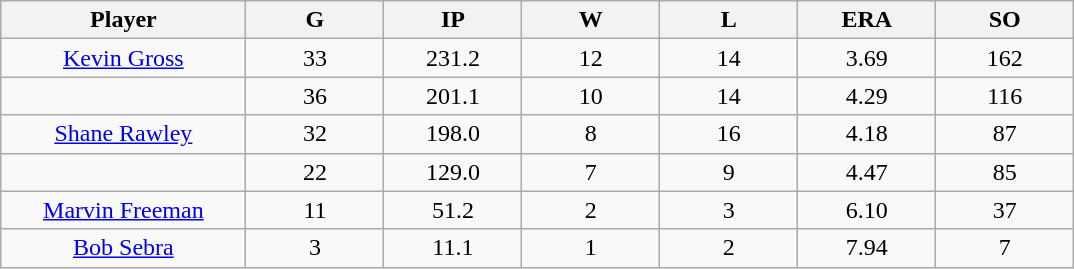<table class="wikitable sortable">
<tr>
<th bgcolor="#DDDDFF" width="16%">Player</th>
<th bgcolor="#DDDDFF" width="9%">G</th>
<th bgcolor="#DDDDFF" width="9%">IP</th>
<th bgcolor="#DDDDFF" width="9%">W</th>
<th bgcolor="#DDDDFF" width="9%">L</th>
<th bgcolor="#DDDDFF" width="9%">ERA</th>
<th bgcolor="#DDDDFF" width="9%">SO</th>
</tr>
<tr align="center">
<td><a href='#'>Kevin Gross</a></td>
<td>33</td>
<td>231.2</td>
<td>12</td>
<td>14</td>
<td>3.69</td>
<td>162</td>
</tr>
<tr align=center>
<td></td>
<td>36</td>
<td>201.1</td>
<td>10</td>
<td>14</td>
<td>4.29</td>
<td>116</td>
</tr>
<tr align="center">
<td><a href='#'>Shane Rawley</a></td>
<td>32</td>
<td>198.0</td>
<td>8</td>
<td>16</td>
<td>4.18</td>
<td>87</td>
</tr>
<tr align=center>
<td></td>
<td>22</td>
<td>129.0</td>
<td>7</td>
<td>9</td>
<td>4.47</td>
<td>85</td>
</tr>
<tr align="center">
<td><a href='#'>Marvin Freeman</a></td>
<td>11</td>
<td>51.2</td>
<td>2</td>
<td>3</td>
<td>6.10</td>
<td>37</td>
</tr>
<tr align=center>
<td><a href='#'>Bob Sebra</a></td>
<td>3</td>
<td>11.1</td>
<td>1</td>
<td>2</td>
<td>7.94</td>
<td>7</td>
</tr>
</table>
